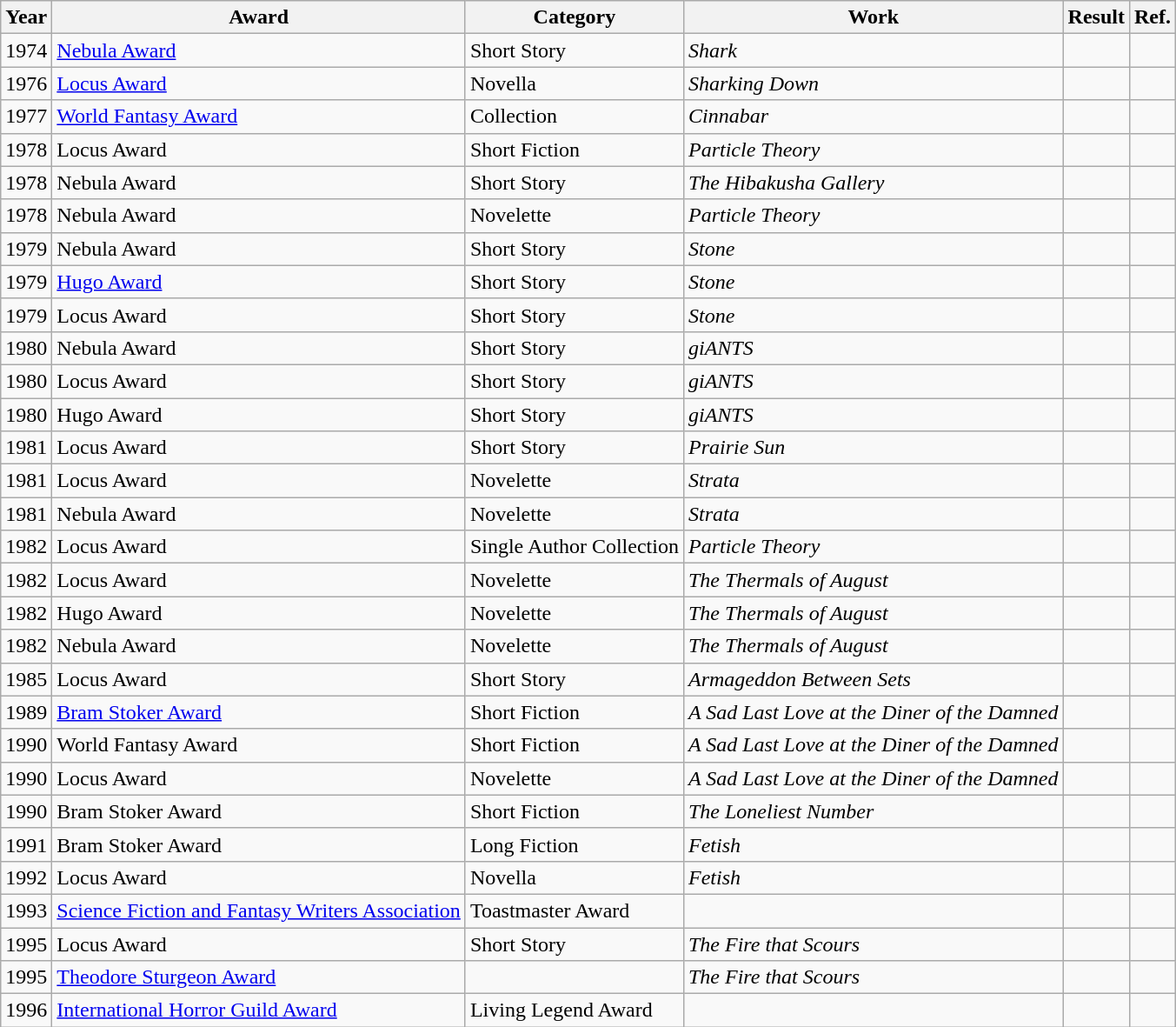<table class="wikitable">
<tr>
<th>Year</th>
<th>Award</th>
<th>Category</th>
<th>Work</th>
<th>Result</th>
<th>Ref.</th>
</tr>
<tr>
<td>1974</td>
<td><a href='#'>Nebula Award</a></td>
<td>Short Story</td>
<td><em>Shark</em></td>
<td></td>
<td></td>
</tr>
<tr>
<td>1976</td>
<td><a href='#'>Locus Award</a></td>
<td>Novella</td>
<td><em>Sharking Down</em></td>
<td></td>
<td></td>
</tr>
<tr>
<td>1977</td>
<td><a href='#'>World Fantasy Award</a></td>
<td>Collection</td>
<td><em>Cinnabar</em></td>
<td></td>
<td></td>
</tr>
<tr>
<td>1978</td>
<td>Locus Award</td>
<td>Short Fiction</td>
<td><em>Particle Theory</em></td>
<td></td>
<td></td>
</tr>
<tr>
<td>1978</td>
<td>Nebula Award</td>
<td>Short Story</td>
<td><em>The Hibakusha Gallery</em></td>
<td></td>
</tr>
<tr>
<td>1978</td>
<td>Nebula Award</td>
<td>Novelette</td>
<td><em>Particle Theory</em></td>
<td></td>
<td></td>
</tr>
<tr>
<td>1979</td>
<td>Nebula Award</td>
<td>Short Story</td>
<td><em>Stone</em></td>
<td></td>
<td></td>
</tr>
<tr>
<td>1979</td>
<td><a href='#'>Hugo Award</a></td>
<td>Short Story</td>
<td><em>Stone</em></td>
<td></td>
<td></td>
</tr>
<tr>
<td>1979</td>
<td>Locus Award</td>
<td>Short Story</td>
<td><em>Stone</em></td>
<td></td>
<td></td>
</tr>
<tr>
<td>1980</td>
<td>Nebula Award</td>
<td>Short Story</td>
<td><em>giANTS</em></td>
<td></td>
<td></td>
</tr>
<tr>
<td>1980</td>
<td>Locus Award</td>
<td>Short Story</td>
<td><em>giANTS</em></td>
<td></td>
<td></td>
</tr>
<tr>
<td>1980</td>
<td>Hugo Award</td>
<td>Short Story</td>
<td><em>giANTS</em></td>
<td></td>
<td></td>
</tr>
<tr>
<td>1981</td>
<td>Locus Award</td>
<td>Short Story</td>
<td><em>Prairie Sun</em></td>
<td></td>
<td></td>
</tr>
<tr>
<td>1981</td>
<td>Locus Award</td>
<td>Novelette</td>
<td><em>Strata</em></td>
<td></td>
<td></td>
</tr>
<tr>
<td>1981</td>
<td>Nebula Award</td>
<td>Novelette</td>
<td><em>Strata</em></td>
<td></td>
<td></td>
</tr>
<tr>
<td>1982</td>
<td>Locus Award</td>
<td>Single Author Collection</td>
<td><em>Particle Theory</em></td>
<td></td>
<td></td>
</tr>
<tr>
<td>1982</td>
<td>Locus Award</td>
<td>Novelette</td>
<td><em>The Thermals of August</em></td>
<td></td>
<td></td>
</tr>
<tr>
<td>1982</td>
<td>Hugo Award</td>
<td>Novelette</td>
<td><em>The Thermals of August</em></td>
<td></td>
<td></td>
</tr>
<tr>
<td>1982</td>
<td>Nebula Award</td>
<td>Novelette</td>
<td><em>The Thermals of August</em></td>
<td></td>
<td></td>
</tr>
<tr>
<td>1985</td>
<td>Locus Award</td>
<td>Short Story</td>
<td><em>Armageddon Between Sets</em></td>
<td></td>
<td></td>
</tr>
<tr>
<td>1989</td>
<td><a href='#'>Bram Stoker Award</a></td>
<td>Short Fiction</td>
<td><em>A Sad Last Love at the Diner of the Damned</em></td>
<td></td>
<td></td>
</tr>
<tr>
<td>1990</td>
<td>World Fantasy Award</td>
<td>Short Fiction</td>
<td><em>A Sad Last Love at the Diner of the Damned</em></td>
<td></td>
<td></td>
</tr>
<tr>
<td>1990</td>
<td>Locus Award</td>
<td>Novelette</td>
<td><em>A Sad Last Love at the Diner of the Damned</em></td>
<td></td>
<td></td>
</tr>
<tr>
<td>1990</td>
<td>Bram Stoker Award</td>
<td>Short Fiction</td>
<td><em>The Loneliest Number</em></td>
<td></td>
<td></td>
</tr>
<tr>
<td>1991</td>
<td>Bram Stoker Award</td>
<td>Long Fiction</td>
<td><em>Fetish</em></td>
<td></td>
<td></td>
</tr>
<tr>
<td>1992</td>
<td>Locus Award</td>
<td>Novella</td>
<td><em>Fetish</em></td>
<td></td>
<td></td>
</tr>
<tr>
<td>1993</td>
<td><a href='#'>Science Fiction and Fantasy Writers Association</a></td>
<td>Toastmaster Award</td>
<td></td>
<td></td>
<td></td>
</tr>
<tr>
<td>1995</td>
<td>Locus Award</td>
<td>Short Story</td>
<td><em>The Fire that Scours</em></td>
<td></td>
<td></td>
</tr>
<tr>
<td>1995</td>
<td><a href='#'>Theodore Sturgeon Award</a></td>
<td></td>
<td><em>The Fire that Scours</em></td>
<td></td>
<td></td>
</tr>
<tr>
<td>1996</td>
<td><a href='#'>International Horror Guild Award</a></td>
<td>Living Legend Award</td>
<td></td>
<td></td>
<td></td>
</tr>
</table>
